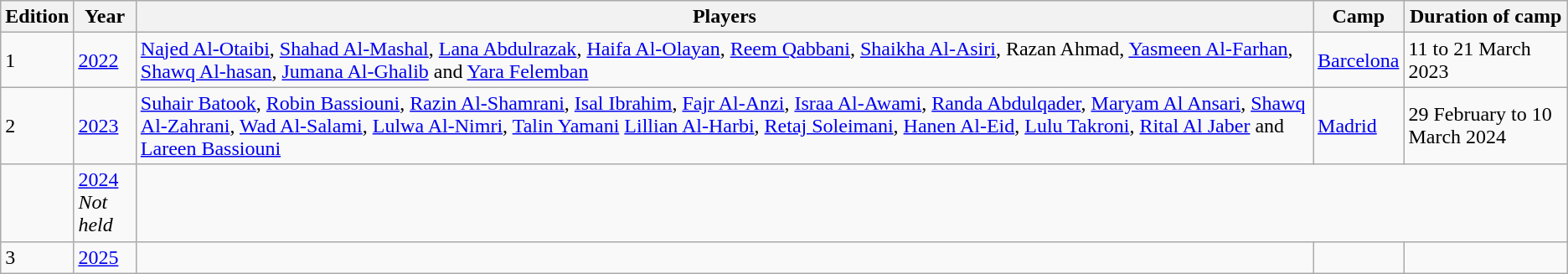<table class="wikitable sortable">
<tr>
<th>Edition</th>
<th>Year</th>
<th>Players</th>
<th>Camp</th>
<th>Duration of camp</th>
</tr>
<tr>
<td>1</td>
<td><a href='#'>2022</a></td>
<td><a href='#'>Najed Al-Otaibi</a>, <a href='#'>Shahad Al-Mashal</a>, <a href='#'>Lana Abdulrazak</a>, <a href='#'>Haifa Al-Olayan</a>, <a href='#'>Reem Qabbani</a>, <a href='#'>Shaikha Al-Asiri</a>, Razan Ahmad, <a href='#'>Yasmeen Al-Farhan</a>, <a href='#'>Shawq Al-hasan</a>, <a href='#'>Jumana Al-Ghalib</a> and <a href='#'>Yara Felemban</a></td>
<td><a href='#'>Barcelona</a></td>
<td>11 to 21 March 2023</td>
</tr>
<tr>
<td>2</td>
<td><a href='#'>2023</a></td>
<td><a href='#'>Suhair Batook</a>, <a href='#'>Robin Bassiouni</a>, <a href='#'>Razin Al-Shamrani</a>, <a href='#'>Isal Ibrahim</a>, <a href='#'>Fajr Al-Anzi</a>, <a href='#'>Israa Al-Awami</a>, <a href='#'>Randa Abdulqader</a>, <a href='#'>Maryam Al Ansari</a>, <a href='#'>Shawq Al-Zahrani</a>, <a href='#'>Wad Al-Salami</a>, <a href='#'>Lulwa Al-Nimri</a>, <a href='#'>Talin Yamani</a>  <a href='#'>Lillian Al-Harbi</a>, <a href='#'>Retaj Soleimani</a>, <a href='#'>Hanen Al-Eid</a>, <a href='#'>Lulu Takroni</a>, <a href='#'>Rital Al Jaber</a> and <a href='#'>Lareen Bassiouni</a></td>
<td><a href='#'>Madrid</a></td>
<td>29 February to 10 March 2024</td>
</tr>
<tr>
<td></td>
<td><a href='#'>2024</a><br><em>Not held</em></td>
</tr>
<tr>
<td>3</td>
<td><a href='#'>2025</a></td>
<td></td>
<td></td>
<td></td>
</tr>
</table>
